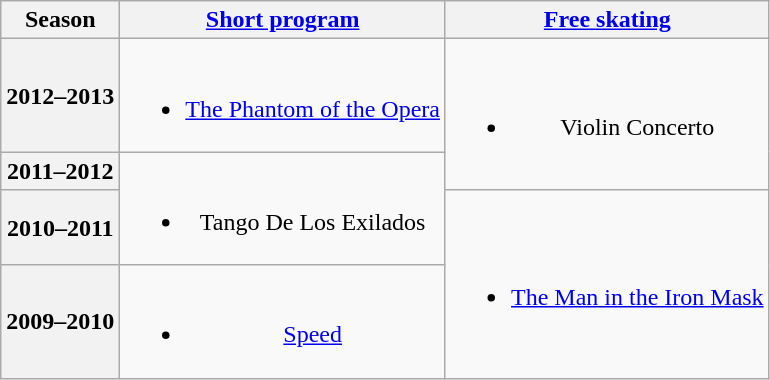<table class=wikitable style=text-align:center>
<tr>
<th>Season</th>
<th><a href='#'>Short program</a></th>
<th><a href='#'>Free skating</a></th>
</tr>
<tr>
<th>2012–2013</th>
<td><br><ul><li><a href='#'>The Phantom of the Opera</a> <br></li></ul></td>
<td rowspan=2><br><ul><li>Violin Concerto <br></li></ul></td>
</tr>
<tr>
<th>2011–2012 <br> </th>
<td rowspan=2><br><ul><li>Tango De Los Exilados <br></li></ul></td>
</tr>
<tr>
<th>2010–2011 <br> </th>
<td rowspan=2><br><ul><li><a href='#'>The Man in the Iron Mask</a> <br></li></ul></td>
</tr>
<tr>
<th>2009–2010 <br> </th>
<td><br><ul><li><a href='#'>Speed</a> <br></li></ul></td>
</tr>
</table>
